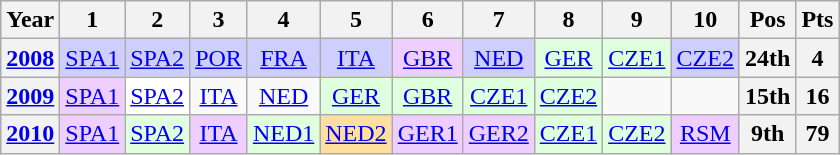<table class="wikitable" style="text-align:center">
<tr>
<th>Year</th>
<th>1</th>
<th>2</th>
<th>3</th>
<th>4</th>
<th>5</th>
<th>6</th>
<th>7</th>
<th>8</th>
<th>9</th>
<th>10</th>
<th>Pos</th>
<th>Pts</th>
</tr>
<tr>
<th><a href='#'>2008</a></th>
<td style="background:#cfcfff;"><a href='#'>SPA1</a><br></td>
<td style="background:#cfcfff;"><a href='#'>SPA2</a><br></td>
<td style="background:#cfcfff;"><a href='#'>POR</a><br></td>
<td style="background:#cfcfff;"><a href='#'>FRA</a><br></td>
<td style="background:#cfcfff;"><a href='#'>ITA</a><br></td>
<td style="background:#efcfff;"><a href='#'>GBR</a><br></td>
<td style="background:#cfcfff;"><a href='#'>NED</a><br></td>
<td style="background:#dfffdf;"><a href='#'>GER</a><br></td>
<td style="background:#dfffdf;"><a href='#'>CZE1</a><br></td>
<td style="background:#cfcfff;"><a href='#'>CZE2</a><br></td>
<th>24th</th>
<th>4</th>
</tr>
<tr>
<th><a href='#'>2009</a></th>
<td style="background:#efcfff;"><a href='#'>SPA1</a><br></td>
<td style="background:#ffffff;"><a href='#'>SPA2</a><br></td>
<td style="background:#;"><a href='#'>ITA</a><br></td>
<td style="background:#;"><a href='#'>NED</a><br></td>
<td style="background:#dfffdf;"><a href='#'>GER</a><br></td>
<td style="background:#dfffdf;"><a href='#'>GBR</a><br></td>
<td style="background:#dfffdf;"><a href='#'>CZE1</a><br></td>
<td style="background:#dfffdf;"><a href='#'>CZE2</a><br></td>
<td></td>
<td></td>
<th>15th</th>
<th>16</th>
</tr>
<tr>
<th><a href='#'>2010</a></th>
<td style="background:#efcfff;"><a href='#'>SPA1</a><br></td>
<td style="background:#dfffdf;"><a href='#'>SPA2</a><br></td>
<td style="background:#efcfff;"><a href='#'>ITA</a><br></td>
<td style="background:#dfffdf;"><a href='#'>NED1</a><br></td>
<td style="background:#ffdf9f;"><a href='#'>NED2</a><br></td>
<td style="background:#efcfff;"><a href='#'>GER1</a><br></td>
<td style="background:#efcfff;"><a href='#'>GER2</a><br></td>
<td style="background:#dfffdf;"><a href='#'>CZE1</a><br></td>
<td style="background:#dfffdf;"><a href='#'>CZE2</a><br></td>
<td style="background:#efcfff;"><a href='#'>RSM</a><br></td>
<th>9th</th>
<th>79</th>
</tr>
</table>
